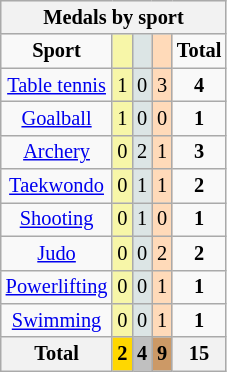<table class=wikitable style="font-size:85%">
<tr bgcolor=efefef>
<th colspan=7>Medals by sport</th>
</tr>
<tr align=center>
<td><strong>Sport</strong></td>
<td bgcolor=f7f6a8></td>
<td bgcolor=dce5e5></td>
<td bgcolor=ffdab9></td>
<td><strong>Total</strong></td>
</tr>
<tr align=center>
<td><a href='#'>Table tennis</a></td>
<td style="background:#F7F6A8;">1</td>
<td style="background:#DCE5E5;">0</td>
<td style="background:#FFDAB9;">3</td>
<td><strong>4</strong></td>
</tr>
<tr align=center>
<td><a href='#'>Goalball</a></td>
<td style="background:#F7F6A8;">1</td>
<td style="background:#DCE5E5;">0</td>
<td style="background:#FFDAB9;">0</td>
<td><strong>1</strong></td>
</tr>
<tr align=center>
<td><a href='#'>Archery</a></td>
<td style="background:#F7F6A8;">0</td>
<td style="background:#DCE5E5;">2</td>
<td style="background:#FFDAB9;">1</td>
<td><strong>3</strong></td>
</tr>
<tr align=center>
<td><a href='#'>Taekwondo</a></td>
<td style="background:#F7F6A8;">0</td>
<td style="background:#DCE5E5;">1</td>
<td style="background:#FFDAB9;">1</td>
<td><strong>2</strong></td>
</tr>
<tr align=center>
<td><a href='#'>Shooting</a></td>
<td style="background:#F7F6A8;">0</td>
<td style="background:#DCE5E5;">1</td>
<td style="background:#FFDAB9;">0</td>
<td><strong>1</strong></td>
</tr>
<tr align=center>
<td><a href='#'>Judo</a></td>
<td style="background:#F7F6A8;">0</td>
<td style="background:#DCE5E5;">0</td>
<td style="background:#FFDAB9;">2</td>
<td><strong>2</strong></td>
</tr>
<tr align=center>
<td><a href='#'>Powerlifting</a></td>
<td style="background:#F7F6A8;">0</td>
<td style="background:#DCE5E5;">0</td>
<td style="background:#FFDAB9;">1</td>
<td><strong>1</strong></td>
</tr>
<tr align=center>
<td><a href='#'>Swimming</a></td>
<td style="background:#F7F6A8;">0</td>
<td style="background:#DCE5E5;">0</td>
<td style="background:#FFDAB9;">1</td>
<td><strong>1</strong></td>
</tr>
<tr align=center>
<th>Total</th>
<th style="background:gold;">2</th>
<th style="background:silver;">4</th>
<th style="background:#c96;">9</th>
<th>15</th>
</tr>
</table>
